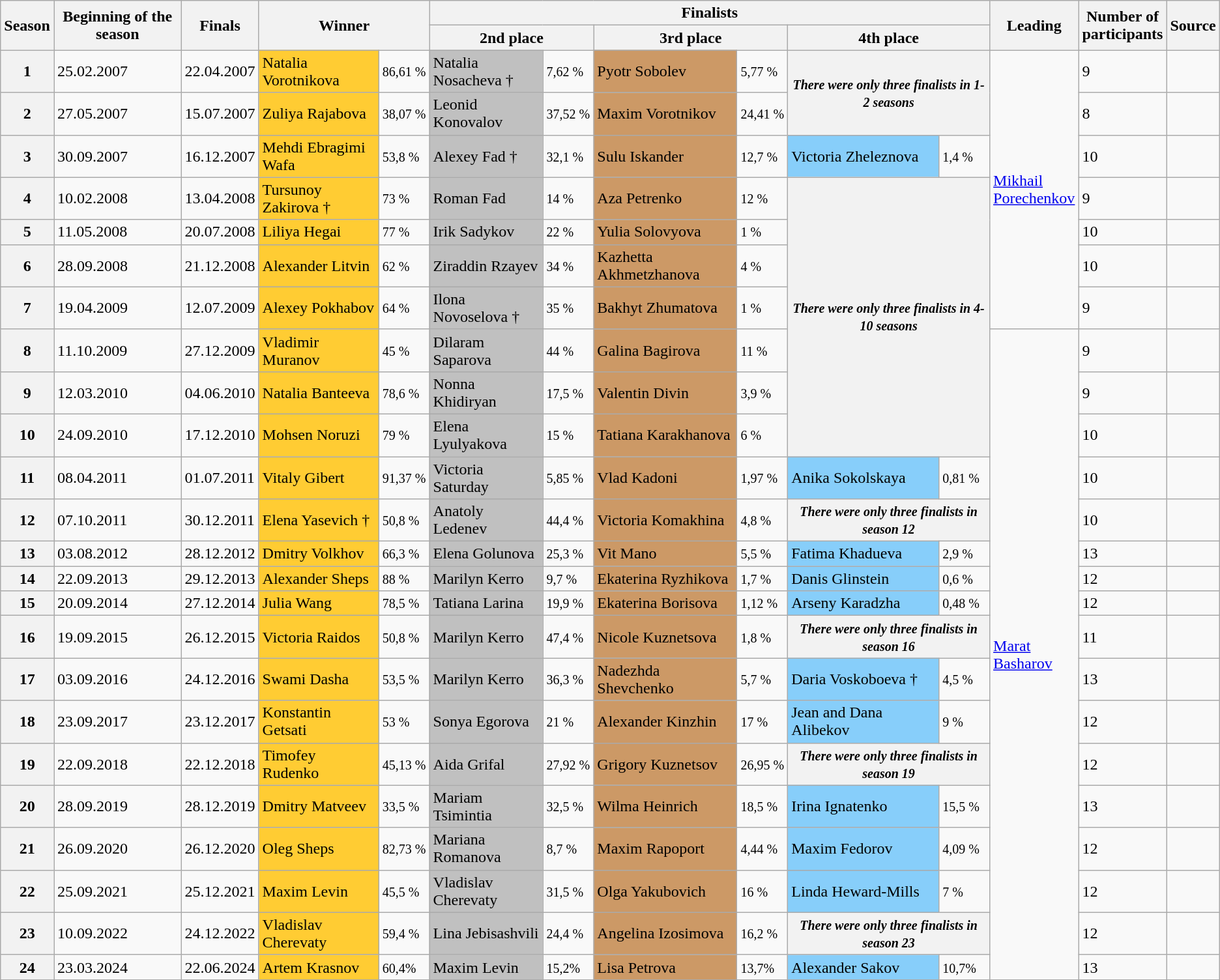<table class="wikitable">
<tr>
<th rowspan="2">Season</th>
<th rowspan="2">Beginning of the season</th>
<th rowspan="2">Finals</th>
<th colspan="2" rowspan="2">Winner</th>
<th colspan="6">Finalists</th>
<th rowspan="2" style="width:15px">Leading</th>
<th rowspan="2" style="width:15px">Number of participants</th>
<th rowspan="2" style="width:15px">Source</th>
</tr>
<tr>
<th colspan="2">2nd place</th>
<th colspan="2">3rd place</th>
<th colspan="2">4th place</th>
</tr>
<tr>
<th>1</th>
<td>25.02.2007</td>
<td>22.04.2007</td>
<td bgcolor="#ffcc33">Natalia Vorotnikova</td>
<td><small>86,61 %</small></td>
<td bgcolor="silver">Natalia Nosacheva †</td>
<td><small>7,62 %</small></td>
<td bgcolor="#cc9966">Pyotr Sobolev</td>
<td><small>5,77 %</small></td>
<th colspan="2" rowspan="2"><em><small> There were only three finalists in 1-2 seasons </small></em></th>
<td rowspan="7"><a href='#'>Mikhail Porechenkov</a></td>
<td>9</td>
<td></td>
</tr>
<tr>
<th>2</th>
<td>27.05.2007</td>
<td>15.07.2007</td>
<td bgcolor="#ffcc33">Zuliya Rajabova</td>
<td><small>38,07 %</small></td>
<td bgcolor="silver">Leonid Konovalov</td>
<td><small>37,52 %</small></td>
<td bgcolor="#cc9966">Maxim Vorotnikov</td>
<td><small>24,41 %</small></td>
<td>8</td>
<td></td>
</tr>
<tr>
<th>3</th>
<td>30.09.2007</td>
<td>16.12.2007</td>
<td bgcolor="#ffcc33">Mehdi Ebragimi Wafa</td>
<td><small>53,8 %</small></td>
<td bgcolor="silver">Alexey Fad †</td>
<td><small>32,1 %</small></td>
<td bgcolor="#cc9966">Sulu Iskander</td>
<td><small>12,7 %</small></td>
<td bgcolor="#87cefa">Victoria Zheleznova</td>
<td><small>1,4 %</small></td>
<td>10</td>
<td></td>
</tr>
<tr>
<th>4</th>
<td>10.02.2008</td>
<td>13.04.2008</td>
<td bgcolor="#ffcc33">Tursunoy Zakirova †</td>
<td><small>73 %</small></td>
<td bgcolor="silver">Roman Fad</td>
<td><small>14 %</small></td>
<td bgcolor="#cc9966">Aza Petrenko</td>
<td><small>12 %</small></td>
<th colspan="2" rowspan="7"><em><small> There were only three finalists in 4-10 seasons </small></em></th>
<td>9</td>
<td></td>
</tr>
<tr>
<th>5</th>
<td>11.05.2008</td>
<td>20.07.2008</td>
<td bgcolor="#ffcc33">Liliya Hegai</td>
<td><small>77 %</small></td>
<td bgcolor="silver">Irik Sadykov</td>
<td><small>22 %</small></td>
<td bgcolor="#cc9966">Yulia Solovyova</td>
<td><small>1 %</small></td>
<td>10</td>
<td></td>
</tr>
<tr>
<th>6</th>
<td>28.09.2008</td>
<td>21.12.2008</td>
<td bgcolor="#ffcc33">Alexander Litvin</td>
<td><small>62 %</small></td>
<td bgcolor="silver">Ziraddin Rzayev</td>
<td><small>34 %</small></td>
<td bgcolor="#cc9966">Kazhetta Akhmetzhanova</td>
<td><small>4 %</small></td>
<td>10</td>
<td></td>
</tr>
<tr>
<th>7</th>
<td>19.04.2009</td>
<td>12.07.2009</td>
<td bgcolor="#ffcc33">Alexey Pokhabov</td>
<td><small>64 %</small></td>
<td bgcolor="silver">Ilona Novoselova †</td>
<td><small>35 %</small></td>
<td bgcolor="#cc9966">Bakhyt Zhumatova</td>
<td><small>1 %</small></td>
<td>9</td>
<td></td>
</tr>
<tr>
<th>8</th>
<td>11.10.2009</td>
<td>27.12.2009</td>
<td bgcolor="#ffcc33">Vladimir Muranov</td>
<td><small>45 %</small></td>
<td bgcolor="silver">Dilaram Saparova</td>
<td><small>44 %</small></td>
<td bgcolor="#cc9966">Galina Bagirova</td>
<td><small>11 %</small></td>
<td rowspan="17"><a href='#'>Marat Basharov</a></td>
<td>9</td>
<td></td>
</tr>
<tr>
<th>9</th>
<td>12.03.2010</td>
<td>04.06.2010</td>
<td bgcolor="#ffcc33">Natalia Banteeva</td>
<td><small>78,6 %</small></td>
<td bgcolor="silver">Nonna Khidiryan</td>
<td><small>17,5 %</small></td>
<td bgcolor="#cc9966">Valentin Divin</td>
<td><small>3,9 %</small></td>
<td>9</td>
<td></td>
</tr>
<tr>
<th>10</th>
<td>24.09.2010</td>
<td>17.12.2010</td>
<td bgcolor="#ffcc33">Mohsen Noruzi</td>
<td><small>79 %</small></td>
<td bgcolor="silver">Elena Lyulyakova</td>
<td><small>15 %</small></td>
<td bgcolor="#cc9966">Tatiana Karakhanova</td>
<td><small>6 %</small></td>
<td>10</td>
<td></td>
</tr>
<tr>
<th>11</th>
<td>08.04.2011</td>
<td>01.07.2011</td>
<td bgcolor="#ffcc33">Vitaly Gibert</td>
<td><small>91,37 %</small></td>
<td bgcolor="silver">Victoria Saturday</td>
<td><small>5,85 %</small></td>
<td bgcolor="#cc9966">Vlad Kadoni</td>
<td><small>1,97 %</small></td>
<td bgcolor="#87cefa">Anika Sokolskaya</td>
<td><small>0,81 %</small></td>
<td>10</td>
<td></td>
</tr>
<tr>
<th>12</th>
<td>07.10.2011</td>
<td>30.12.2011</td>
<td bgcolor="#ffcc33">Elena Yasevich †</td>
<td><small>50,8 %</small></td>
<td bgcolor="silver">Anatoly Ledenev</td>
<td><small>44,4 %</small></td>
<td bgcolor="#cc9966">Victoria Komakhina</td>
<td><small>4,8 %</small></td>
<th colspan="2"><em><small> There were only three finalists in season 12 </small></em></th>
<td>10</td>
<td></td>
</tr>
<tr>
<th>13</th>
<td>03.08.2012</td>
<td>28.12.2012</td>
<td bgcolor="#ffcc33">Dmitry Volkhov</td>
<td><small>66,3 %</small></td>
<td bgcolor="silver">Elena Golunova</td>
<td><small>25,3 %</small></td>
<td bgcolor="#cc9966">Vit Mano</td>
<td><small>5,5 %</small></td>
<td bgcolor="#87cefa">Fatima Khadueva</td>
<td><small>2,9 %</small></td>
<td>13</td>
<td></td>
</tr>
<tr>
<th>14</th>
<td>22.09.2013</td>
<td>29.12.2013</td>
<td bgcolor="#ffcc33">Alexander Sheps</td>
<td><small>88 %</small></td>
<td bgcolor="silver">Marilyn Kerro</td>
<td><small>9,7 %</small></td>
<td bgcolor="#cc9966">Ekaterina Ryzhikova</td>
<td><small>1,7 %</small></td>
<td bgcolor="#87cefa">Danis Glinstein</td>
<td><small>0,6 %</small></td>
<td>12</td>
<td></td>
</tr>
<tr>
<th>15</th>
<td>20.09.2014</td>
<td>27.12.2014</td>
<td bgcolor="#ffcc33">Julia Wang</td>
<td><small>78,5 %</small></td>
<td bgcolor="silver">Tatiana Larina</td>
<td><small>19,9 %</small></td>
<td bgcolor="#cc9966">Ekaterina Borisova</td>
<td><small>1,12 %</small></td>
<td bgcolor="#87cefa">Arseny Karadzha</td>
<td><small>0,48 %</small></td>
<td>12</td>
<td></td>
</tr>
<tr>
<th>16</th>
<td>19.09.2015</td>
<td>26.12.2015</td>
<td bgcolor="#ffcc33">Victoria Raidos</td>
<td><small>50,8 %</small></td>
<td bgcolor="silver">Marilyn Kerro</td>
<td><small>47,4 %</small></td>
<td bgcolor="#cc9966">Nicole Kuznetsova</td>
<td><small>1,8 %</small></td>
<th colspan="2"><em><small> There were only three finalists in season 16 </small></em></th>
<td>11</td>
<td></td>
</tr>
<tr>
<th>17</th>
<td>03.09.2016</td>
<td>24.12.2016</td>
<td bgcolor="#ffcc33">Swami Dasha</td>
<td><small>53,5 %</small></td>
<td bgcolor="silver">Marilyn Kerro</td>
<td><small>36,3 %</small></td>
<td bgcolor="#cc9966">Nadezhda Shevchenko</td>
<td><small>5,7 %</small></td>
<td bgcolor="#87cefa">Daria Voskoboeva †</td>
<td><small>4,5 %</small></td>
<td>13</td>
<td></td>
</tr>
<tr>
<th>18</th>
<td>23.09.2017</td>
<td>23.12.2017</td>
<td bgcolor="#ffcc33">Konstantin Getsati</td>
<td><small>53 %</small></td>
<td bgcolor="silver">Sonya Egorova</td>
<td><small>21 %</small></td>
<td bgcolor="#cc9966">Alexander Kinzhin</td>
<td><small>17 %</small></td>
<td bgcolor="#87cefa">Jean and Dana Alibekov</td>
<td><small>9 %</small></td>
<td>12</td>
<td></td>
</tr>
<tr>
<th>19</th>
<td>22.09.2018</td>
<td>22.12.2018</td>
<td bgcolor="#ffcc33">Timofey Rudenko</td>
<td><small>45,13 %</small></td>
<td bgcolor="silver">Aida Grifal</td>
<td><small>27,92 %</small></td>
<td bgcolor="#cc9966">Grigory Kuznetsov</td>
<td><small>26,95 %</small></td>
<th colspan="2"><em><small> There were only three finalists in season 19 </small></em></th>
<td>12</td>
<td></td>
</tr>
<tr>
<th>20</th>
<td>28.09.2019</td>
<td>28.12.2019</td>
<td bgcolor="#ffcc33">Dmitry Matveev</td>
<td><small>33,5 %</small></td>
<td bgcolor="silver">Mariam Tsimintia</td>
<td><small>32,5 %</small></td>
<td bgcolor="#cc9966">Wilma Heinrich</td>
<td><small>18,5 %</small></td>
<td bgcolor="#87cefa">Irina Ignatenko</td>
<td><small>15,5 %</small></td>
<td>13</td>
<td></td>
</tr>
<tr>
<th>21</th>
<td>26.09.2020</td>
<td>26.12.2020</td>
<td bgcolor="#ffcc33">Oleg Sheps</td>
<td><small>82,73 %</small></td>
<td bgcolor="silver">Mariana Romanova</td>
<td><small>8,7 %</small></td>
<td bgcolor="#cc9966">Maxim Rapoport</td>
<td><small>4,44 %</small></td>
<td bgcolor="#87cefa">Maxim Fedorov</td>
<td><small>4,09 %</small></td>
<td>12</td>
<td></td>
</tr>
<tr>
<th>22</th>
<td>25.09.2021</td>
<td>25.12.2021</td>
<td bgcolor="#ffcc33">Maxim Levin</td>
<td><small>45,5 %</small></td>
<td bgcolor="silver">Vladislav Cherevaty</td>
<td><small>31,5 %</small></td>
<td bgcolor="#cc9966">Olga Yakubovich</td>
<td><small>16 %</small></td>
<td bgcolor="#87cefa">Linda Heward-Mills</td>
<td><small>7 %</small></td>
<td>12</td>
<td></td>
</tr>
<tr>
<th>23 </th>
<td>10.09.2022</td>
<td>24.12.2022</td>
<td bgcolor="#ffcc33">Vladislav Cherevaty</td>
<td><small>59,4 %</small></td>
<td bgcolor="silver">Lina Jebisashvili</td>
<td><small>24,4 %</small></td>
<td bgcolor="#cc9966">Angelina Izosimova</td>
<td><small>16,2 %</small></td>
<th colspan="2"><em><small>There were only three finalists in season 23 </small></em></th>
<td>12</td>
<td></td>
</tr>
<tr>
<th>24 </th>
<td>23.03.2024</td>
<td>22.06.2024</td>
<td bgcolor="#ffcc33">Artem Krasnov</td>
<td><small>60,4%</small></td>
<td bgcolor="silver">Maxim Levin</td>
<td><small>15,2%</small></td>
<td bgcolor="#cc9966">Lisa Petrova</td>
<td><small>13,7%</small></td>
<td bgcolor="#87cefa">Alexander Sakov</td>
<td><small>10,7%</small></td>
<td>13</td>
<td></td>
</tr>
</table>
